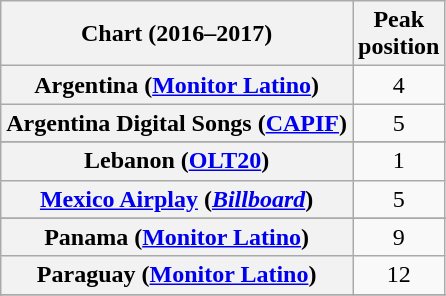<table class="wikitable sortable plainrowheaders" style="text-align:center">
<tr>
<th scope="col">Chart (2016–2017)</th>
<th scope="col">Peak<br>position</th>
</tr>
<tr>
<th scope="row">Argentina (<a href='#'>Monitor Latino</a>)</th>
<td>4</td>
</tr>
<tr>
<th scope="row">Argentina Digital Songs (<a href='#'>CAPIF</a>)</th>
<td>5</td>
</tr>
<tr>
</tr>
<tr>
</tr>
<tr>
</tr>
<tr>
</tr>
<tr>
</tr>
<tr>
</tr>
<tr>
</tr>
<tr>
</tr>
<tr>
</tr>
<tr>
</tr>
<tr>
</tr>
<tr>
</tr>
<tr>
</tr>
<tr>
</tr>
<tr>
</tr>
<tr>
<th scope="row">Lebanon (<a href='#'>OLT20</a>)</th>
<td>1</td>
</tr>
<tr>
<th scope="row"><a href='#'>Mexico Airplay</a> (<em><a href='#'>Billboard</a></em>)</th>
<td>5</td>
</tr>
<tr>
</tr>
<tr>
</tr>
<tr>
</tr>
<tr>
</tr>
<tr>
<th scope="row">Panama (<a href='#'>Monitor Latino</a>)</th>
<td>9</td>
</tr>
<tr>
<th scope="row">Paraguay (<a href='#'>Monitor Latino</a>)</th>
<td>12</td>
</tr>
<tr>
</tr>
<tr>
</tr>
<tr>
</tr>
<tr>
</tr>
<tr>
</tr>
<tr>
</tr>
<tr>
</tr>
<tr>
</tr>
<tr>
</tr>
<tr>
</tr>
<tr>
</tr>
<tr>
</tr>
<tr>
</tr>
<tr>
</tr>
<tr>
</tr>
<tr>
</tr>
<tr>
</tr>
</table>
